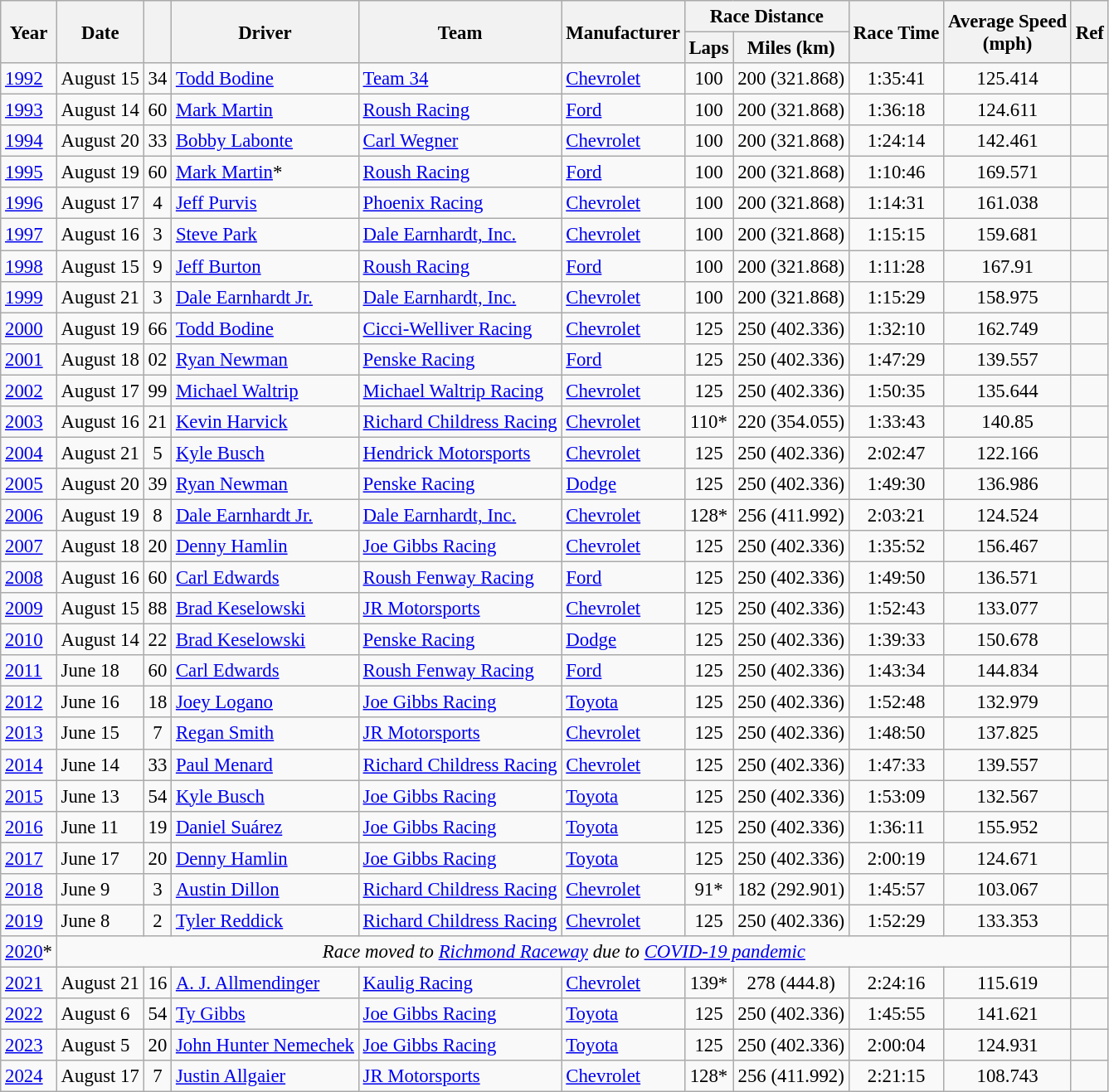<table class="wikitable" style="font-size: 95%;">
<tr>
<th rowspan="2">Year</th>
<th rowspan="2">Date</th>
<th rowspan="2"></th>
<th rowspan="2">Driver</th>
<th rowspan="2">Team</th>
<th rowspan="2">Manufacturer</th>
<th colspan="2">Race Distance</th>
<th rowspan="2">Race Time</th>
<th rowspan="2">Average Speed<br>(mph)</th>
<th rowspan="2">Ref</th>
</tr>
<tr>
<th>Laps</th>
<th>Miles (km)</th>
</tr>
<tr>
<td><a href='#'>1992</a></td>
<td>August 15</td>
<td align="center">34</td>
<td><a href='#'>Todd Bodine</a></td>
<td><a href='#'>Team 34</a></td>
<td><a href='#'>Chevrolet</a></td>
<td align="center">100</td>
<td align="center">200 (321.868)</td>
<td align="center">1:35:41</td>
<td align="center">125.414</td>
<td align="center"></td>
</tr>
<tr Report>
<td><a href='#'>1993</a></td>
<td>August 14</td>
<td align="center">60</td>
<td><a href='#'>Mark Martin</a></td>
<td><a href='#'>Roush Racing</a></td>
<td><a href='#'>Ford</a></td>
<td align="center">100</td>
<td align="center">200 (321.868)</td>
<td align="center">1:36:18</td>
<td align="center">124.611</td>
<td align="center"></td>
</tr>
<tr>
<td><a href='#'>1994</a></td>
<td>August 20</td>
<td align="center">33</td>
<td><a href='#'>Bobby Labonte</a></td>
<td><a href='#'>Carl Wegner</a></td>
<td><a href='#'>Chevrolet</a></td>
<td align="center">100</td>
<td align="center">200 (321.868)</td>
<td align="center">1:24:14</td>
<td align="center">142.461</td>
<td align="center"></td>
</tr>
<tr>
<td><a href='#'>1995</a></td>
<td>August 19</td>
<td align="center">60</td>
<td><a href='#'>Mark Martin</a>*</td>
<td><a href='#'>Roush Racing</a></td>
<td><a href='#'>Ford</a></td>
<td align="center">100</td>
<td align="center">200 (321.868)</td>
<td align="center">1:10:46</td>
<td align="center">169.571</td>
<td align="center"></td>
</tr>
<tr>
<td><a href='#'>1996</a></td>
<td>August 17</td>
<td align="center">4</td>
<td><a href='#'>Jeff Purvis</a></td>
<td><a href='#'>Phoenix Racing</a></td>
<td><a href='#'>Chevrolet</a></td>
<td align="center">100</td>
<td align="center">200 (321.868)</td>
<td align="center">1:14:31</td>
<td align="center">161.038</td>
<td align="center"></td>
</tr>
<tr>
<td><a href='#'>1997</a></td>
<td>August 16</td>
<td align="center">3</td>
<td><a href='#'>Steve Park</a></td>
<td><a href='#'>Dale Earnhardt, Inc.</a></td>
<td><a href='#'>Chevrolet</a></td>
<td align="center">100</td>
<td align="center">200 (321.868)</td>
<td align="center">1:15:15</td>
<td align="center">159.681</td>
<td align="center"></td>
</tr>
<tr>
<td><a href='#'>1998</a></td>
<td>August 15</td>
<td align="center">9</td>
<td><a href='#'>Jeff Burton</a></td>
<td><a href='#'>Roush Racing</a></td>
<td><a href='#'>Ford</a></td>
<td align="center">100</td>
<td align="center">200 (321.868)</td>
<td align="center">1:11:28</td>
<td align="center">167.91</td>
<td align="center"></td>
</tr>
<tr>
<td><a href='#'>1999</a></td>
<td>August 21</td>
<td align="center">3</td>
<td><a href='#'>Dale Earnhardt Jr.</a></td>
<td><a href='#'>Dale Earnhardt, Inc.</a></td>
<td><a href='#'>Chevrolet</a></td>
<td align="center">100</td>
<td align="center">200 (321.868)</td>
<td align="center">1:15:29</td>
<td align="center">158.975</td>
<td align="center"></td>
</tr>
<tr>
<td><a href='#'>2000</a></td>
<td>August 19</td>
<td align="center">66</td>
<td><a href='#'>Todd Bodine</a></td>
<td><a href='#'>Cicci-Welliver Racing</a></td>
<td><a href='#'>Chevrolet</a></td>
<td align="center">125</td>
<td align="center">250 (402.336)</td>
<td align="center">1:32:10</td>
<td align="center">162.749</td>
<td align="center"></td>
</tr>
<tr>
<td><a href='#'>2001</a></td>
<td>August 18</td>
<td align="center">02</td>
<td><a href='#'>Ryan Newman</a></td>
<td><a href='#'>Penske Racing</a></td>
<td><a href='#'>Ford</a></td>
<td align="center">125</td>
<td align="center">250 (402.336)</td>
<td align="center">1:47:29</td>
<td align="center">139.557</td>
<td align="center"></td>
</tr>
<tr>
<td><a href='#'>2002</a></td>
<td>August 17</td>
<td align="center">99</td>
<td><a href='#'>Michael Waltrip</a></td>
<td><a href='#'>Michael Waltrip Racing</a></td>
<td><a href='#'>Chevrolet</a></td>
<td align="center">125</td>
<td align="center">250 (402.336)</td>
<td align="center">1:50:35</td>
<td align="center">135.644</td>
<td align="center"></td>
</tr>
<tr>
<td><a href='#'>2003</a></td>
<td>August 16</td>
<td align="center">21</td>
<td><a href='#'>Kevin Harvick</a></td>
<td><a href='#'>Richard Childress Racing</a></td>
<td><a href='#'>Chevrolet</a></td>
<td align="center">110*</td>
<td align="center">220 (354.055)</td>
<td align="center">1:33:43</td>
<td align="center">140.85</td>
<td align="center"></td>
</tr>
<tr>
<td><a href='#'>2004</a></td>
<td>August 21</td>
<td align="center">5</td>
<td><a href='#'>Kyle Busch</a></td>
<td><a href='#'>Hendrick Motorsports</a></td>
<td><a href='#'>Chevrolet</a></td>
<td align="center">125</td>
<td align="center">250 (402.336)</td>
<td align="center">2:02:47</td>
<td align="center">122.166</td>
<td align="center"></td>
</tr>
<tr>
<td><a href='#'>2005</a></td>
<td>August 20</td>
<td align="center">39</td>
<td><a href='#'>Ryan Newman</a></td>
<td><a href='#'>Penske Racing</a></td>
<td><a href='#'>Dodge</a></td>
<td align="center">125</td>
<td align="center">250 (402.336)</td>
<td align="center">1:49:30</td>
<td align="center">136.986</td>
<td align="center"></td>
</tr>
<tr>
<td><a href='#'>2006</a></td>
<td>August 19</td>
<td align="center">8</td>
<td><a href='#'>Dale Earnhardt Jr.</a></td>
<td><a href='#'>Dale Earnhardt, Inc.</a></td>
<td><a href='#'>Chevrolet</a></td>
<td align="center">128*</td>
<td align="center">256 (411.992)</td>
<td align="center">2:03:21</td>
<td align="center">124.524</td>
<td align="center"></td>
</tr>
<tr>
<td><a href='#'>2007</a></td>
<td>August 18</td>
<td align="center">20</td>
<td><a href='#'>Denny Hamlin</a></td>
<td><a href='#'>Joe Gibbs Racing</a></td>
<td><a href='#'>Chevrolet</a></td>
<td align="center">125</td>
<td align="center">250 (402.336)</td>
<td align="center">1:35:52</td>
<td align="center">156.467</td>
<td align="center"></td>
</tr>
<tr>
<td><a href='#'>2008</a></td>
<td>August 16</td>
<td align="center">60</td>
<td><a href='#'>Carl Edwards</a></td>
<td><a href='#'>Roush Fenway Racing</a></td>
<td><a href='#'>Ford</a></td>
<td align="center">125</td>
<td align="center">250 (402.336)</td>
<td align="center">1:49:50</td>
<td align="center">136.571</td>
<td align="center"></td>
</tr>
<tr>
<td><a href='#'>2009</a></td>
<td>August 15</td>
<td align="center">88</td>
<td><a href='#'>Brad Keselowski</a></td>
<td><a href='#'>JR Motorsports</a></td>
<td><a href='#'>Chevrolet</a></td>
<td align="center">125</td>
<td align="center">250 (402.336)</td>
<td align="center">1:52:43</td>
<td align="center">133.077</td>
<td align="center"></td>
</tr>
<tr>
<td><a href='#'>2010</a></td>
<td>August 14</td>
<td align="center">22</td>
<td><a href='#'>Brad Keselowski</a></td>
<td><a href='#'>Penske Racing</a></td>
<td><a href='#'>Dodge</a></td>
<td align="center">125</td>
<td align="center">250 (402.336)</td>
<td align="center">1:39:33</td>
<td align="center">150.678</td>
<td align="center"></td>
</tr>
<tr>
<td><a href='#'>2011</a></td>
<td>June 18</td>
<td align="center">60</td>
<td><a href='#'>Carl Edwards</a></td>
<td><a href='#'>Roush Fenway Racing</a></td>
<td><a href='#'>Ford</a></td>
<td align="center">125</td>
<td align="center">250 (402.336)</td>
<td align="center">1:43:34</td>
<td align="center">144.834</td>
<td align="center"></td>
</tr>
<tr>
<td><a href='#'>2012</a></td>
<td>June 16</td>
<td align="center">18</td>
<td><a href='#'>Joey Logano</a></td>
<td><a href='#'>Joe Gibbs Racing</a></td>
<td><a href='#'>Toyota</a></td>
<td align="center">125</td>
<td align="center">250 (402.336)</td>
<td align="center">1:52:48</td>
<td align="center">132.979</td>
<td align="center"></td>
</tr>
<tr>
<td><a href='#'>2013</a></td>
<td>June 15</td>
<td align="center">7</td>
<td><a href='#'>Regan Smith</a></td>
<td><a href='#'>JR Motorsports</a></td>
<td><a href='#'>Chevrolet</a></td>
<td align="center">125</td>
<td align="center">250 (402.336)</td>
<td align="center">1:48:50</td>
<td align="center">137.825</td>
<td align="center"></td>
</tr>
<tr>
<td><a href='#'>2014</a></td>
<td>June 14</td>
<td align="center">33</td>
<td><a href='#'>Paul Menard</a></td>
<td><a href='#'>Richard Childress Racing</a></td>
<td><a href='#'>Chevrolet</a></td>
<td align="center">125</td>
<td align="center">250 (402.336)</td>
<td align="center">1:47:33</td>
<td align="center">139.557</td>
<td align="center"></td>
</tr>
<tr>
<td><a href='#'>2015</a></td>
<td>June 13</td>
<td align="center">54</td>
<td><a href='#'>Kyle Busch</a></td>
<td><a href='#'>Joe Gibbs Racing</a></td>
<td><a href='#'>Toyota</a></td>
<td align="center">125</td>
<td align="center">250 (402.336)</td>
<td align="center">1:53:09</td>
<td align="center">132.567</td>
<td align="center"></td>
</tr>
<tr>
<td><a href='#'>2016</a></td>
<td>June 11</td>
<td align="center">19</td>
<td><a href='#'>Daniel Suárez</a></td>
<td><a href='#'>Joe Gibbs Racing</a></td>
<td><a href='#'>Toyota</a></td>
<td align="center">125</td>
<td align="center">250 (402.336)</td>
<td align="center">1:36:11</td>
<td align="center">155.952</td>
<td align="center"></td>
</tr>
<tr>
<td><a href='#'>2017</a></td>
<td>June 17</td>
<td align="center">20</td>
<td><a href='#'>Denny Hamlin</a></td>
<td><a href='#'>Joe Gibbs Racing</a></td>
<td><a href='#'>Toyota</a></td>
<td align="center">125</td>
<td align="center">250 (402.336)</td>
<td align="center">2:00:19</td>
<td align="center">124.671</td>
<td align="center"></td>
</tr>
<tr>
<td><a href='#'>2018</a></td>
<td>June 9</td>
<td align="center">3</td>
<td><a href='#'>Austin Dillon</a></td>
<td><a href='#'>Richard Childress Racing</a></td>
<td><a href='#'>Chevrolet</a></td>
<td align="center">91*</td>
<td align="center">182 (292.901)</td>
<td align="center">1:45:57</td>
<td align="center">103.067</td>
<td align="center"></td>
</tr>
<tr>
<td><a href='#'>2019</a></td>
<td>June 8</td>
<td align="center">2</td>
<td><a href='#'>Tyler Reddick</a></td>
<td><a href='#'>Richard Childress Racing</a></td>
<td><a href='#'>Chevrolet</a></td>
<td align="center">125</td>
<td align="center">250 (402.336)</td>
<td align="center">1:52:29</td>
<td align="center">133.353</td>
<td align="center"></td>
</tr>
<tr>
<td><a href='#'>2020</a>*</td>
<td colspan=9 align=center><em>Race moved to <a href='#'>Richmond Raceway</a> due to <a href='#'>COVID-19 pandemic</a></em></td>
<td align="center"></td>
</tr>
<tr>
<td><a href='#'>2021</a></td>
<td>August 21</td>
<td align="center">16</td>
<td><a href='#'>A. J. Allmendinger</a></td>
<td><a href='#'>Kaulig Racing</a></td>
<td><a href='#'>Chevrolet</a></td>
<td align="center">139*</td>
<td align="center">278 (444.8)</td>
<td align="center">2:24:16</td>
<td align="center">115.619</td>
<td align="center"></td>
</tr>
<tr>
<td><a href='#'>2022</a></td>
<td>August 6</td>
<td align="center">54</td>
<td><a href='#'>Ty Gibbs</a></td>
<td><a href='#'>Joe Gibbs Racing</a></td>
<td><a href='#'>Toyota</a></td>
<td align="center">125</td>
<td align="center">250 (402.336)</td>
<td align="center">1:45:55</td>
<td align="center">141.621</td>
<td align="center"></td>
</tr>
<tr>
<td><a href='#'>2023</a></td>
<td>August 5</td>
<td align="center">20</td>
<td><a href='#'>John Hunter Nemechek</a></td>
<td><a href='#'>Joe Gibbs Racing</a></td>
<td><a href='#'>Toyota</a></td>
<td align="center">125</td>
<td align="center">250 (402.336)</td>
<td align="center">2:00:04</td>
<td align="center">124.931</td>
<td align="center"></td>
</tr>
<tr>
<td><a href='#'>2024</a></td>
<td>August 17</td>
<td align="center">7</td>
<td><a href='#'>Justin Allgaier</a></td>
<td><a href='#'>JR Motorsports</a></td>
<td><a href='#'>Chevrolet</a></td>
<td align="center">128*</td>
<td align="center">256 (411.992)</td>
<td align="center">2:21:15</td>
<td align="center">108.743</td>
<td align="center"></td>
</tr>
</table>
